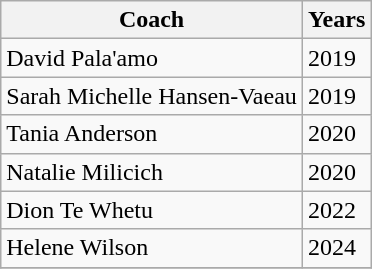<table class="wikitable collapsible">
<tr>
<th>Coach</th>
<th>Years</th>
</tr>
<tr>
<td>David Pala'amo</td>
<td>2019 <em></em></td>
</tr>
<tr>
<td>Sarah Michelle Hansen-Vaeau</td>
<td>2019 <em></em></td>
</tr>
<tr>
<td>Tania Anderson</td>
<td>2020 <em></em></td>
</tr>
<tr>
<td>Natalie Milicich</td>
<td>2020 <em></em></td>
</tr>
<tr>
<td>Dion Te Whetu</td>
<td>2022</td>
</tr>
<tr>
<td>Helene Wilson</td>
<td>2024</td>
</tr>
<tr>
</tr>
</table>
